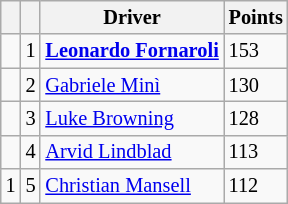<table class="wikitable" style="font-size: 85%;">
<tr>
<th></th>
<th></th>
<th>Driver</th>
<th>Points</th>
</tr>
<tr>
<td align="left"></td>
<td align="center">1</td>
<td> <strong><a href='#'>Leonardo Fornaroli</a></strong></td>
<td>153</td>
</tr>
<tr>
<td align="left"></td>
<td align="center">2</td>
<td> <a href='#'>Gabriele Minì</a></td>
<td>130</td>
</tr>
<tr>
<td align="left"></td>
<td align="center">3</td>
<td> <a href='#'>Luke Browning</a></td>
<td>128</td>
</tr>
<tr>
<td align="left"></td>
<td align="center">4</td>
<td> <a href='#'>Arvid Lindblad</a></td>
<td>113</td>
</tr>
<tr>
<td align="left"> 1</td>
<td align="center">5</td>
<td> <a href='#'>Christian Mansell</a></td>
<td>112</td>
</tr>
</table>
